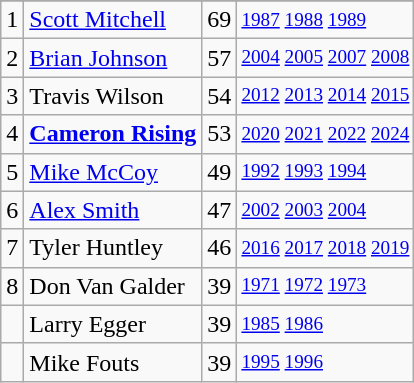<table class="wikitable">
<tr>
</tr>
<tr>
<td>1</td>
<td><a href='#'>Scott Mitchell</a></td>
<td>69</td>
<td style="font-size:80%;"><a href='#'>1987</a> <a href='#'>1988</a> <a href='#'>1989</a></td>
</tr>
<tr>
<td>2</td>
<td><a href='#'>Brian Johnson</a></td>
<td>57</td>
<td style="font-size:80%;"><a href='#'>2004</a> <a href='#'>2005</a> <a href='#'>2007</a> <a href='#'>2008</a></td>
</tr>
<tr>
<td>3</td>
<td>Travis Wilson</td>
<td>54</td>
<td style="font-size:80%;"><a href='#'>2012</a> <a href='#'>2013</a> <a href='#'>2014</a> <a href='#'>2015</a></td>
</tr>
<tr>
<td>4</td>
<td><strong><a href='#'>Cameron Rising</a></strong></td>
<td>53</td>
<td style="font-size:80%;"><a href='#'>2020</a> <a href='#'>2021</a> <a href='#'>2022</a> <a href='#'>2024</a></td>
</tr>
<tr>
<td>5</td>
<td><a href='#'>Mike McCoy</a></td>
<td>49</td>
<td style="font-size:80%;"><a href='#'>1992</a> <a href='#'>1993</a> <a href='#'>1994</a></td>
</tr>
<tr>
<td>6</td>
<td><a href='#'>Alex Smith</a></td>
<td>47</td>
<td style="font-size:80%;"><a href='#'>2002</a> <a href='#'>2003</a> <a href='#'>2004</a></td>
</tr>
<tr>
<td>7</td>
<td>Tyler Huntley</td>
<td>46</td>
<td style="font-size:80%;"><a href='#'>2016</a> <a href='#'>2017</a> <a href='#'>2018</a> <a href='#'>2019</a></td>
</tr>
<tr>
<td>8</td>
<td>Don Van Galder</td>
<td>39</td>
<td style="font-size:80%;"><a href='#'>1971</a> <a href='#'>1972</a> <a href='#'>1973</a></td>
</tr>
<tr>
<td></td>
<td>Larry Egger</td>
<td>39</td>
<td style="font-size:80%;"><a href='#'>1985</a> <a href='#'>1986</a></td>
</tr>
<tr>
<td></td>
<td>Mike Fouts</td>
<td>39</td>
<td style="font-size:80%;"><a href='#'>1995</a> <a href='#'>1996</a></td>
</tr>
</table>
